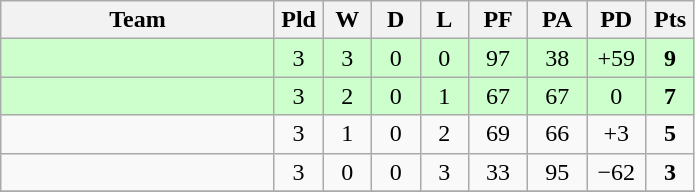<table class="wikitable" style="text-align:center">
<tr>
<th width=175>Team</th>
<th width=25 abbr="Played">Pld</th>
<th width=25 abbr="Won">W</th>
<th width=25 abbr="Drawn">D</th>
<th width=25 abbr="Lost">L</th>
<th width=32 abbr="Points for">PF</th>
<th width=32 abbr="Points against">PA</th>
<th width=32 abbr="Points difference">PD</th>
<th width=25 abbr="Points">Pts</th>
</tr>
<tr style="background:#cfc">
<td align=left></td>
<td>3</td>
<td>3</td>
<td>0</td>
<td>0</td>
<td>97</td>
<td>38</td>
<td>+59</td>
<td><strong>9</strong></td>
</tr>
<tr style="background:#cfc">
<td align=left></td>
<td>3</td>
<td>2</td>
<td>0</td>
<td>1</td>
<td>67</td>
<td>67</td>
<td>0</td>
<td><strong>7</strong></td>
</tr>
<tr>
<td align=left></td>
<td>3</td>
<td>1</td>
<td>0</td>
<td>2</td>
<td>69</td>
<td>66</td>
<td>+3</td>
<td><strong>5</strong></td>
</tr>
<tr>
<td align=left></td>
<td>3</td>
<td>0</td>
<td>0</td>
<td>3</td>
<td>33</td>
<td>95</td>
<td>−62</td>
<td><strong>3</strong></td>
</tr>
<tr>
</tr>
</table>
